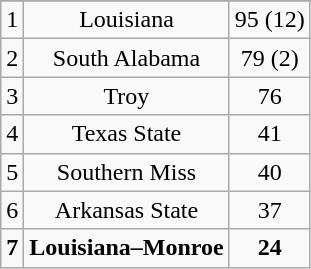<table class="wikitable" style="display: inline-table;">
<tr align="center">
</tr>
<tr align="center">
<td>1</td>
<td>Louisiana</td>
<td>95 (12)</td>
</tr>
<tr align="center">
<td>2</td>
<td>South Alabama</td>
<td>79 (2)</td>
</tr>
<tr align="center">
<td>3</td>
<td>Troy</td>
<td>76</td>
</tr>
<tr align="center">
<td>4</td>
<td>Texas State</td>
<td>41</td>
</tr>
<tr align="center">
<td>5</td>
<td>Southern Miss</td>
<td>40</td>
</tr>
<tr align="center">
<td>6</td>
<td>Arkansas State</td>
<td>37</td>
</tr>
<tr align="center">
<td><strong>7</strong></td>
<td><strong>Louisiana–Monroe</strong></td>
<td><strong>24</strong></td>
</tr>
</table>
